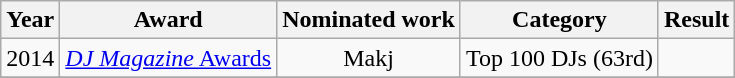<table class="wikitable plainrowheaders" style="text-align:center;">
<tr>
<th>Year</th>
<th>Award</th>
<th>Nominated work</th>
<th>Category</th>
<th>Result</th>
</tr>
<tr>
<td rowspan="1">2014</td>
<td rowspan="1"><a href='#'><em>DJ Magazine</em> Awards</a></td>
<td>Makj</td>
<td>Top 100 DJs (63rd)</td>
<td></td>
</tr>
<tr>
</tr>
</table>
